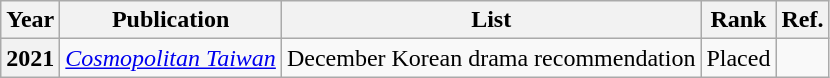<table class="wikitable">
<tr>
<th>Year</th>
<th>Publication</th>
<th>List</th>
<th>Rank</th>
<th>Ref.</th>
</tr>
<tr>
<th>2021</th>
<td><em><a href='#'>Cosmopolitan Taiwan</a></em></td>
<td>December Korean drama recommendation</td>
<td>Placed</td>
<td></td>
</tr>
</table>
